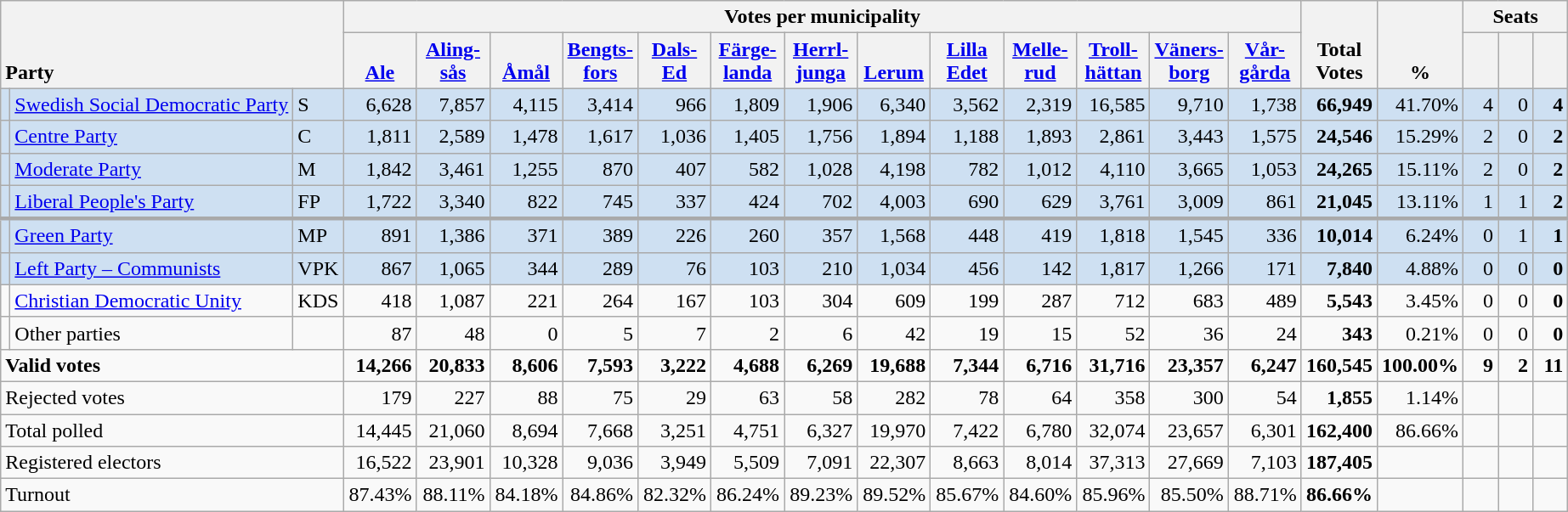<table class="wikitable" border="1" style="text-align:right;">
<tr>
<th style="text-align:left;" valign=bottom rowspan=2 colspan=3>Party</th>
<th colspan=13>Votes per municipality</th>
<th align=center valign=bottom rowspan=2 width="50">Total Votes</th>
<th align=center valign=bottom rowspan=2 width="50">%</th>
<th colspan=3>Seats</th>
</tr>
<tr>
<th align=center valign=bottom width="50"><a href='#'>Ale</a></th>
<th align=center valign=bottom width="50"><a href='#'>Aling- sås</a></th>
<th align=center valign=bottom width="50"><a href='#'>Åmål</a></th>
<th align=center valign=bottom width="50"><a href='#'>Bengts- fors</a></th>
<th align=center valign=bottom width="50"><a href='#'>Dals- Ed</a></th>
<th align=center valign=bottom width="50"><a href='#'>Färge- landa</a></th>
<th align=center valign=bottom width="50"><a href='#'>Herrl- junga</a></th>
<th align=center valign=bottom width="50"><a href='#'>Lerum</a></th>
<th align=center valign=bottom width="50"><a href='#'>Lilla Edet</a></th>
<th align=center valign=bottom width="50"><a href='#'>Melle- rud</a></th>
<th align=center valign=bottom width="50"><a href='#'>Troll- hättan</a></th>
<th align=center valign=bottom width="50"><a href='#'>Väners- borg</a></th>
<th align=center valign=bottom width="50"><a href='#'>Vår- gårda</a></th>
<th align=center valign=bottom width="20"><small></small></th>
<th align=center valign=bottom width="20"><small><a href='#'></a></small></th>
<th align=center valign=bottom width="20"><small></small></th>
</tr>
<tr style="background:#CEE0F2;">
<td></td>
<td align=left style="white-space: nowrap;"><a href='#'>Swedish Social Democratic Party</a></td>
<td align=left>S</td>
<td>6,628</td>
<td>7,857</td>
<td>4,115</td>
<td>3,414</td>
<td>966</td>
<td>1,809</td>
<td>1,906</td>
<td>6,340</td>
<td>3,562</td>
<td>2,319</td>
<td>16,585</td>
<td>9,710</td>
<td>1,738</td>
<td><strong>66,949</strong></td>
<td>41.70%</td>
<td>4</td>
<td>0</td>
<td><strong>4</strong></td>
</tr>
<tr style="background:#CEE0F2;">
<td></td>
<td align=left><a href='#'>Centre Party</a></td>
<td align=left>C</td>
<td>1,811</td>
<td>2,589</td>
<td>1,478</td>
<td>1,617</td>
<td>1,036</td>
<td>1,405</td>
<td>1,756</td>
<td>1,894</td>
<td>1,188</td>
<td>1,893</td>
<td>2,861</td>
<td>3,443</td>
<td>1,575</td>
<td><strong>24,546</strong></td>
<td>15.29%</td>
<td>2</td>
<td>0</td>
<td><strong>2</strong></td>
</tr>
<tr style="background:#CEE0F2;">
<td></td>
<td align=left><a href='#'>Moderate Party</a></td>
<td align=left>M</td>
<td>1,842</td>
<td>3,461</td>
<td>1,255</td>
<td>870</td>
<td>407</td>
<td>582</td>
<td>1,028</td>
<td>4,198</td>
<td>782</td>
<td>1,012</td>
<td>4,110</td>
<td>3,665</td>
<td>1,053</td>
<td><strong>24,265</strong></td>
<td>15.11%</td>
<td>2</td>
<td>0</td>
<td><strong>2</strong></td>
</tr>
<tr style="background:#CEE0F2;">
<td></td>
<td align=left><a href='#'>Liberal People's Party</a></td>
<td align=left>FP</td>
<td>1,722</td>
<td>3,340</td>
<td>822</td>
<td>745</td>
<td>337</td>
<td>424</td>
<td>702</td>
<td>4,003</td>
<td>690</td>
<td>629</td>
<td>3,761</td>
<td>3,009</td>
<td>861</td>
<td><strong>21,045</strong></td>
<td>13.11%</td>
<td>1</td>
<td>1</td>
<td><strong>2</strong></td>
</tr>
<tr style="background:#CEE0F2; border-top:3px solid darkgray;">
<td></td>
<td align=left><a href='#'>Green Party</a></td>
<td align=left>MP</td>
<td>891</td>
<td>1,386</td>
<td>371</td>
<td>389</td>
<td>226</td>
<td>260</td>
<td>357</td>
<td>1,568</td>
<td>448</td>
<td>419</td>
<td>1,818</td>
<td>1,545</td>
<td>336</td>
<td><strong>10,014</strong></td>
<td>6.24%</td>
<td>0</td>
<td>1</td>
<td><strong>1</strong></td>
</tr>
<tr style="background:#CEE0F2;">
<td></td>
<td align=left><a href='#'>Left Party – Communists</a></td>
<td align=left>VPK</td>
<td>867</td>
<td>1,065</td>
<td>344</td>
<td>289</td>
<td>76</td>
<td>103</td>
<td>210</td>
<td>1,034</td>
<td>456</td>
<td>142</td>
<td>1,817</td>
<td>1,266</td>
<td>171</td>
<td><strong>7,840</strong></td>
<td>4.88%</td>
<td>0</td>
<td>0</td>
<td><strong>0</strong></td>
</tr>
<tr>
<td></td>
<td align=left><a href='#'>Christian Democratic Unity</a></td>
<td align=left>KDS</td>
<td>418</td>
<td>1,087</td>
<td>221</td>
<td>264</td>
<td>167</td>
<td>103</td>
<td>304</td>
<td>609</td>
<td>199</td>
<td>287</td>
<td>712</td>
<td>683</td>
<td>489</td>
<td><strong>5,543</strong></td>
<td>3.45%</td>
<td>0</td>
<td>0</td>
<td><strong>0</strong></td>
</tr>
<tr>
<td></td>
<td align=left>Other parties</td>
<td></td>
<td>87</td>
<td>48</td>
<td>0</td>
<td>5</td>
<td>7</td>
<td>2</td>
<td>6</td>
<td>42</td>
<td>19</td>
<td>15</td>
<td>52</td>
<td>36</td>
<td>24</td>
<td><strong>343</strong></td>
<td>0.21%</td>
<td>0</td>
<td>0</td>
<td><strong>0</strong></td>
</tr>
<tr style="font-weight:bold">
<td align=left colspan=3>Valid votes</td>
<td>14,266</td>
<td>20,833</td>
<td>8,606</td>
<td>7,593</td>
<td>3,222</td>
<td>4,688</td>
<td>6,269</td>
<td>19,688</td>
<td>7,344</td>
<td>6,716</td>
<td>31,716</td>
<td>23,357</td>
<td>6,247</td>
<td>160,545</td>
<td>100.00%</td>
<td>9</td>
<td>2</td>
<td>11</td>
</tr>
<tr>
<td align=left colspan=3>Rejected votes</td>
<td>179</td>
<td>227</td>
<td>88</td>
<td>75</td>
<td>29</td>
<td>63</td>
<td>58</td>
<td>282</td>
<td>78</td>
<td>64</td>
<td>358</td>
<td>300</td>
<td>54</td>
<td><strong>1,855</strong></td>
<td>1.14%</td>
<td></td>
<td></td>
<td></td>
</tr>
<tr>
<td align=left colspan=3>Total polled</td>
<td>14,445</td>
<td>21,060</td>
<td>8,694</td>
<td>7,668</td>
<td>3,251</td>
<td>4,751</td>
<td>6,327</td>
<td>19,970</td>
<td>7,422</td>
<td>6,780</td>
<td>32,074</td>
<td>23,657</td>
<td>6,301</td>
<td><strong>162,400</strong></td>
<td>86.66%</td>
<td></td>
<td></td>
<td></td>
</tr>
<tr>
<td align=left colspan=3>Registered electors</td>
<td>16,522</td>
<td>23,901</td>
<td>10,328</td>
<td>9,036</td>
<td>3,949</td>
<td>5,509</td>
<td>7,091</td>
<td>22,307</td>
<td>8,663</td>
<td>8,014</td>
<td>37,313</td>
<td>27,669</td>
<td>7,103</td>
<td><strong>187,405</strong></td>
<td></td>
<td></td>
<td></td>
<td></td>
</tr>
<tr>
<td align=left colspan=3>Turnout</td>
<td>87.43%</td>
<td>88.11%</td>
<td>84.18%</td>
<td>84.86%</td>
<td>82.32%</td>
<td>86.24%</td>
<td>89.23%</td>
<td>89.52%</td>
<td>85.67%</td>
<td>84.60%</td>
<td>85.96%</td>
<td>85.50%</td>
<td>88.71%</td>
<td><strong>86.66%</strong></td>
<td></td>
<td></td>
<td></td>
<td></td>
</tr>
</table>
